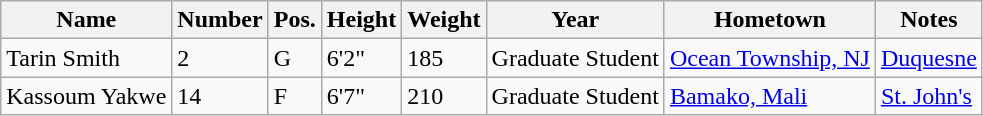<table class="wikitable sortable" border="1">
<tr>
<th>Name</th>
<th>Number</th>
<th>Pos.</th>
<th>Height</th>
<th>Weight</th>
<th>Year</th>
<th>Hometown</th>
<th class="unsortable">Notes</th>
</tr>
<tr>
<td>Tarin Smith</td>
<td>2</td>
<td>G</td>
<td>6'2"</td>
<td>185</td>
<td>Graduate Student</td>
<td><a href='#'>Ocean Township, NJ</a></td>
<td><a href='#'>Duquesne</a></td>
</tr>
<tr>
<td>Kassoum Yakwe</td>
<td>14</td>
<td>F</td>
<td>6'7"</td>
<td>210</td>
<td>Graduate Student</td>
<td><a href='#'>Bamako, Mali</a></td>
<td><a href='#'>St. John's</a></td>
</tr>
</table>
